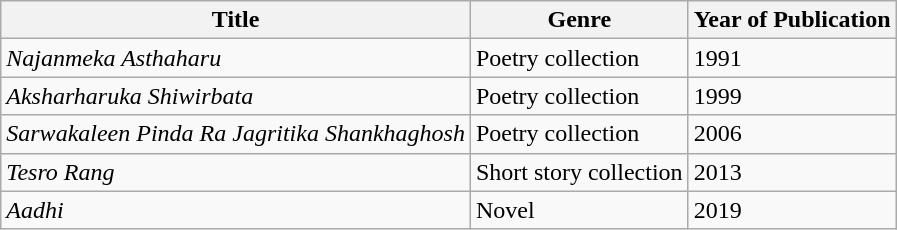<table class="wikitable">
<tr>
<th>Title</th>
<th>Genre</th>
<th>Year of Publication</th>
</tr>
<tr>
<td><em>Najanmeka Asthaharu</em></td>
<td>Poetry collection</td>
<td>1991</td>
</tr>
<tr>
<td><em>Aksharharuka Shiwirbata</em></td>
<td>Poetry collection</td>
<td>1999</td>
</tr>
<tr>
<td><em>Sarwakaleen Pinda Ra Jagritika Shankhaghosh</em></td>
<td>Poetry collection</td>
<td>2006</td>
</tr>
<tr>
<td><em>Tesro Rang</em></td>
<td>Short story collection</td>
<td>2013</td>
</tr>
<tr>
<td><em>Aadhi</em></td>
<td>Novel</td>
<td>2019</td>
</tr>
</table>
